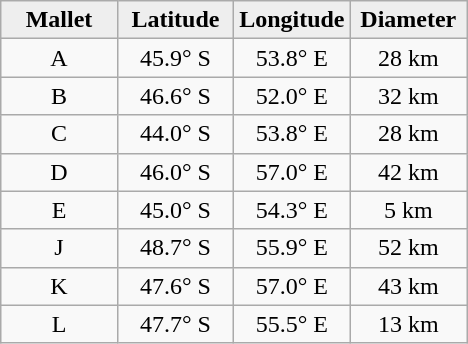<table class="wikitable">
<tr>
<th width="25%" style="background:#eeeeee;">Mallet</th>
<th width="25%" style="background:#eeeeee;">Latitude</th>
<th width="25%" style="background:#eeeeee;">Longitude</th>
<th width="25%" style="background:#eeeeee;">Diameter</th>
</tr>
<tr>
<td align="center">A</td>
<td align="center">45.9° S</td>
<td align="center">53.8° E</td>
<td align="center">28 km</td>
</tr>
<tr>
<td align="center">B</td>
<td align="center">46.6° S</td>
<td align="center">52.0° E</td>
<td align="center">32 km</td>
</tr>
<tr>
<td align="center">C</td>
<td align="center">44.0° S</td>
<td align="center">53.8° E</td>
<td align="center">28 km</td>
</tr>
<tr>
<td align="center">D</td>
<td align="center">46.0° S</td>
<td align="center">57.0° E</td>
<td align="center">42 km</td>
</tr>
<tr>
<td align="center">E</td>
<td align="center">45.0° S</td>
<td align="center">54.3° E</td>
<td align="center">5 km</td>
</tr>
<tr>
<td align="center">J</td>
<td align="center">48.7° S</td>
<td align="center">55.9° E</td>
<td align="center">52 km</td>
</tr>
<tr>
<td align="center">K</td>
<td align="center">47.6° S</td>
<td align="center">57.0° E</td>
<td align="center">43 km</td>
</tr>
<tr>
<td align="center">L</td>
<td align="center">47.7° S</td>
<td align="center">55.5° E</td>
<td align="center">13 km</td>
</tr>
</table>
